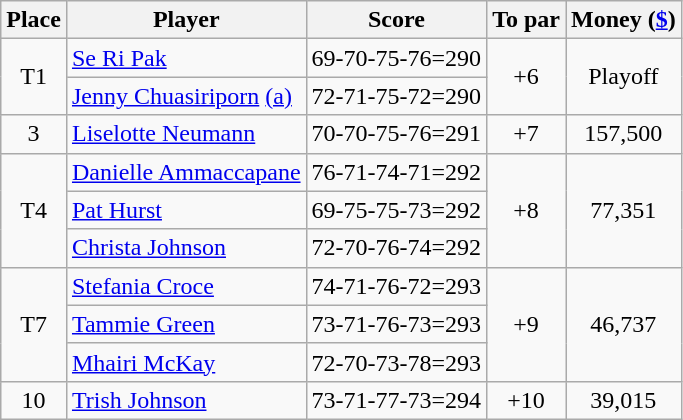<table class="wikitable">
<tr>
<th>Place</th>
<th>Player</th>
<th>Score</th>
<th>To par</th>
<th>Money (<a href='#'>$</a>)</th>
</tr>
<tr>
<td align=center rowspan=2>T1</td>
<td> <a href='#'>Se Ri Pak</a></td>
<td>69-70-75-76=290</td>
<td align=center rowspan=2>+6</td>
<td rowspan=2 align=center>Playoff</td>
</tr>
<tr>
<td> <a href='#'>Jenny Chuasiriporn</a> <a href='#'>(a)</a></td>
<td>72-71-75-72=290</td>
</tr>
<tr>
<td align=center>3</td>
<td> <a href='#'>Liselotte Neumann</a></td>
<td>70-70-75-76=291</td>
<td align=center>+7</td>
<td align=center>157,500</td>
</tr>
<tr>
<td align=center rowspan=3>T4</td>
<td> <a href='#'>Danielle Ammaccapane</a></td>
<td>76-71-74-71=292</td>
<td align=center rowspan=3>+8</td>
<td align=center rowspan=3>77,351</td>
</tr>
<tr>
<td> <a href='#'>Pat Hurst</a></td>
<td>69-75-75-73=292</td>
</tr>
<tr>
<td> <a href='#'>Christa Johnson</a></td>
<td>72-70-76-74=292</td>
</tr>
<tr>
<td align=center rowspan=3>T7</td>
<td> <a href='#'>Stefania Croce</a></td>
<td>74-71-76-72=293</td>
<td align=center rowspan=3>+9</td>
<td align=center rowspan=3>46,737</td>
</tr>
<tr>
<td> <a href='#'>Tammie Green</a></td>
<td>73-71-76-73=293</td>
</tr>
<tr>
<td> <a href='#'>Mhairi McKay</a></td>
<td>72-70-73-78=293</td>
</tr>
<tr>
<td align=center>10</td>
<td> <a href='#'>Trish Johnson</a></td>
<td>73-71-77-73=294</td>
<td align=center>+10</td>
<td align=center>39,015</td>
</tr>
</table>
